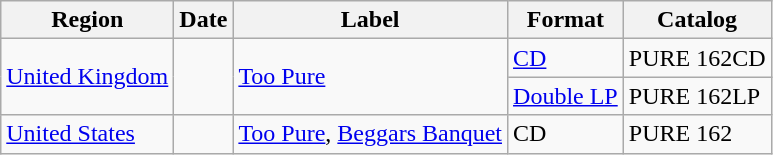<table class="wikitable">
<tr>
<th>Region</th>
<th>Date</th>
<th>Label</th>
<th>Format</th>
<th>Catalog</th>
</tr>
<tr>
<td rowspan="2"><a href='#'>United Kingdom</a></td>
<td rowspan="2"></td>
<td rowspan="2"><a href='#'>Too Pure</a></td>
<td><a href='#'>CD</a></td>
<td>PURE 162CD</td>
</tr>
<tr>
<td><a href='#'>Double LP</a></td>
<td>PURE 162LP</td>
</tr>
<tr>
<td><a href='#'>United States</a></td>
<td></td>
<td><a href='#'>Too Pure</a>, <a href='#'>Beggars Banquet</a></td>
<td>CD</td>
<td>PURE 162</td>
</tr>
</table>
